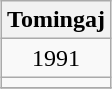<table class="wikitable" style="margin: 0.5em auto; text-align: center;">
<tr>
<th colspan="1">Tomingaj</th>
</tr>
<tr>
<td>1991</td>
</tr>
<tr>
<td></td>
</tr>
<tr>
</tr>
</table>
